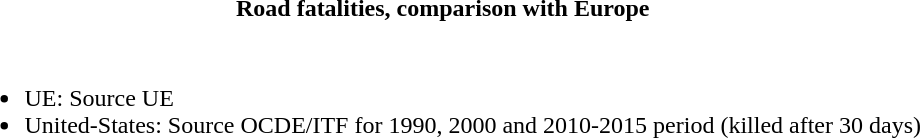<table>
<tr>
<th>Road fatalities, comparison with Europe</th>
</tr>
<tr>
<td></td>
</tr>
<tr>
<td colspan=2><br><ul><li>UE: Source UE</li><li>United-States: Source OCDE/ITF for 1990, 2000 and 2010-2015 period (killed after 30 days)</li></ul></td>
</tr>
</table>
